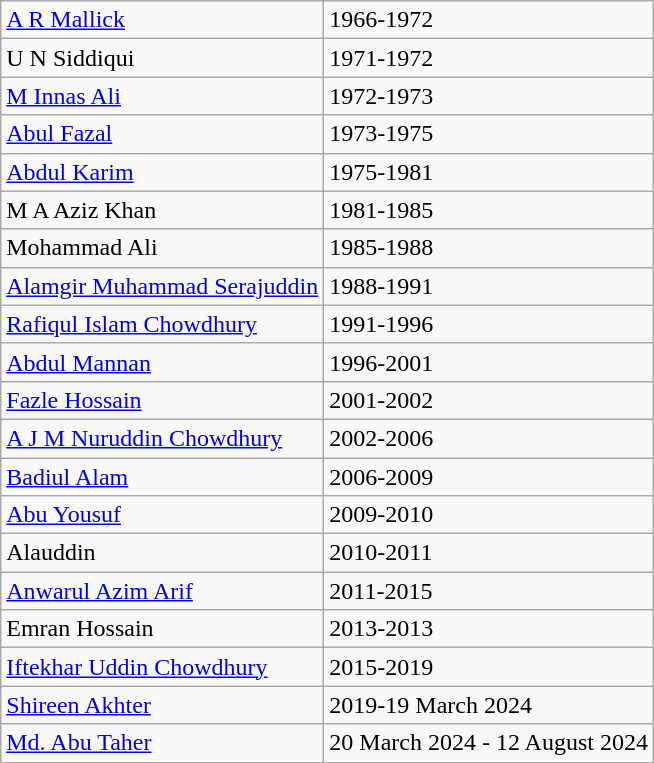<table class="wikitable">
<tr>
<td><a href='#'>A R Mallick</a></td>
<td>1966-1972</td>
</tr>
<tr>
<td>U N Siddiqui</td>
<td>1971-1972</td>
</tr>
<tr>
<td><a href='#'>M Innas Ali</a></td>
<td>1972-1973</td>
</tr>
<tr>
<td><a href='#'>Abul Fazal</a></td>
<td>1973-1975</td>
</tr>
<tr>
<td><a href='#'>Abdul Karim</a></td>
<td>1975-1981</td>
</tr>
<tr>
<td>M A Aziz Khan</td>
<td>1981-1985</td>
</tr>
<tr>
<td>Mohammad Ali</td>
<td>1985-1988</td>
</tr>
<tr>
<td><a href='#'>Alamgir Muhammad Serajuddin</a></td>
<td>1988-1991</td>
</tr>
<tr>
<td><a href='#'>Rafiqul Islam Chowdhury</a></td>
<td>1991-1996</td>
</tr>
<tr>
<td><a href='#'>Abdul Mannan</a></td>
<td>1996-2001</td>
</tr>
<tr>
<td><a href='#'>Fazle Hossain</a></td>
<td>2001-2002</td>
</tr>
<tr>
<td><a href='#'>A J M Nuruddin Chowdhury</a></td>
<td>2002-2006</td>
</tr>
<tr>
<td><a href='#'>Badiul Alam</a></td>
<td>2006-2009</td>
</tr>
<tr>
<td><a href='#'>Abu Yousuf</a></td>
<td>2009-2010</td>
</tr>
<tr>
<td>Alauddin</td>
<td>2010-2011</td>
</tr>
<tr>
<td><a href='#'>Anwarul Azim Arif</a></td>
<td>2011-2015</td>
</tr>
<tr>
<td>Emran Hossain</td>
<td>2013-2013</td>
</tr>
<tr>
<td><a href='#'>Iftekhar Uddin Chowdhury</a></td>
<td>2015-2019</td>
</tr>
<tr>
<td><a href='#'>Shireen Akhter</a></td>
<td>2019-19 March 2024</td>
</tr>
<tr>
<td><a href='#'>Md. Abu Taher</a></td>
<td>20 March 2024 - 12 August 2024</td>
</tr>
<tr>
</tr>
</table>
